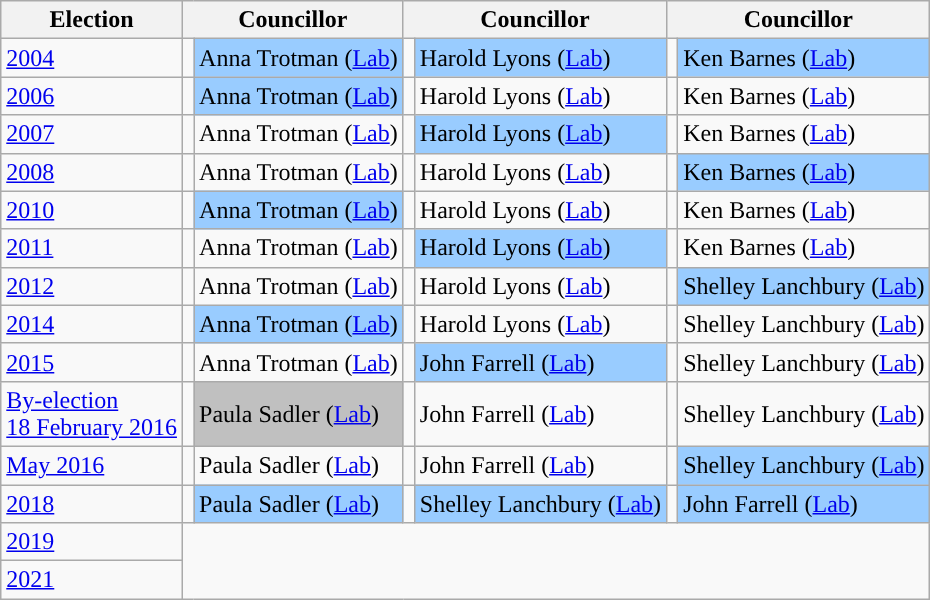<table class="wikitable">
<tr>
<th>Election</th>
<th colspan="2">Councillor</th>
<th colspan="2">Councillor</th>
<th colspan="2">Councillor</th>
</tr>
<tr>
<td><a href='#'>2004</a></td>
<td style="background-color: "></td>
<td bgcolor="#99CCFF">Anna Trotman (<a href='#'>Lab</a>)</td>
<td style="background-color: "></td>
<td bgcolor="#99CCFF">Harold Lyons (<a href='#'>Lab</a>)</td>
<td style="background-color: "></td>
<td bgcolor="#99CCFF">Ken Barnes (<a href='#'>Lab</a>)</td>
</tr>
<tr>
<td><a href='#'>2006</a></td>
<td style="background-color: "></td>
<td bgcolor="#99CCFF">Anna Trotman (<a href='#'>Lab</a>)</td>
<td style="background-color: "></td>
<td>Harold Lyons (<a href='#'>Lab</a>)</td>
<td style="background-color: "></td>
<td>Ken Barnes (<a href='#'>Lab</a>)</td>
</tr>
<tr>
<td><a href='#'>2007</a></td>
<td style="background-color: "></td>
<td>Anna Trotman (<a href='#'>Lab</a>)</td>
<td style="background-color: "></td>
<td bgcolor="#99CCFF">Harold Lyons (<a href='#'>Lab</a>)</td>
<td style="background-color: "></td>
<td>Ken Barnes (<a href='#'>Lab</a>)</td>
</tr>
<tr>
<td><a href='#'>2008</a></td>
<td style="background-color: "></td>
<td>Anna Trotman (<a href='#'>Lab</a>)</td>
<td style="background-color: "></td>
<td>Harold Lyons (<a href='#'>Lab</a>)</td>
<td style="background-color: "></td>
<td bgcolor="#99CCFF">Ken Barnes (<a href='#'>Lab</a>)</td>
</tr>
<tr>
<td><a href='#'>2010</a></td>
<td style="background-color: "></td>
<td bgcolor="#99CCFF">Anna Trotman (<a href='#'>Lab</a>)</td>
<td style="background-color: "></td>
<td>Harold Lyons (<a href='#'>Lab</a>)</td>
<td style="background-color: "></td>
<td>Ken Barnes (<a href='#'>Lab</a>)</td>
</tr>
<tr>
<td><a href='#'>2011</a></td>
<td style="background-color: "></td>
<td>Anna Trotman (<a href='#'>Lab</a>)</td>
<td style="background-color: "></td>
<td bgcolor="#99CCFF">Harold Lyons (<a href='#'>Lab</a>)</td>
<td style="background-color: "></td>
<td>Ken Barnes (<a href='#'>Lab</a>)</td>
</tr>
<tr>
<td><a href='#'>2012</a></td>
<td style="background-color: "></td>
<td>Anna Trotman (<a href='#'>Lab</a>)</td>
<td style="background-color: "></td>
<td>Harold Lyons (<a href='#'>Lab</a>)</td>
<td style="background-color: "></td>
<td bgcolor="#99CCFF">Shelley Lanchbury (<a href='#'>Lab</a>)</td>
</tr>
<tr>
<td><a href='#'>2014</a></td>
<td style="background-color: "></td>
<td bgcolor="#99CCFF">Anna Trotman (<a href='#'>Lab</a>)</td>
<td style="background-color: "></td>
<td>Harold Lyons (<a href='#'>Lab</a>)</td>
<td style="background-color: "></td>
<td>Shelley Lanchbury (<a href='#'>Lab</a>)</td>
</tr>
<tr>
<td><a href='#'>2015</a></td>
<td style="background-color: "></td>
<td>Anna Trotman (<a href='#'>Lab</a>)</td>
<td style="background-color: "></td>
<td bgcolor="#99CCFF">John Farrell (<a href='#'>Lab</a>)</td>
<td style="background-color: "></td>
<td>Shelley Lanchbury (<a href='#'>Lab</a>)</td>
</tr>
<tr>
<td><a href='#'>By-election<br>18 February 2016</a></td>
<td style="background-color: "></td>
<td bgcolor="#C0C0C0">Paula Sadler (<a href='#'>Lab</a>)</td>
<td style="background-color: "></td>
<td>John Farrell (<a href='#'>Lab</a>)</td>
<td style="background-color: "></td>
<td>Shelley Lanchbury (<a href='#'>Lab</a>)</td>
</tr>
<tr>
<td><a href='#'>May 2016</a></td>
<td style="background-color: "></td>
<td>Paula Sadler (<a href='#'>Lab</a>)</td>
<td style="background-color: "></td>
<td>John Farrell (<a href='#'>Lab</a>)</td>
<td style="background-color: "></td>
<td bgcolor="#99CCFF">Shelley Lanchbury (<a href='#'>Lab</a>)</td>
</tr>
<tr>
<td><a href='#'>2018</a></td>
<td style="background-color: "></td>
<td bgcolor="#99CCFF">Paula Sadler (<a href='#'>Lab</a>)</td>
<td style="background-color: "></td>
<td bgcolor="#99CCFF">Shelley Lanchbury (<a href='#'>Lab</a>)</td>
<td style="background-color: "></td>
<td bgcolor="#99CCFF">John Farrell (<a href='#'>Lab</a>)</td>
</tr>
<tr>
<td><a href='#'>2019</a><br>

</td>
</tr>
<tr>
<td><a href='#'>2021</a><br>

</td>
</tr>
</table>
